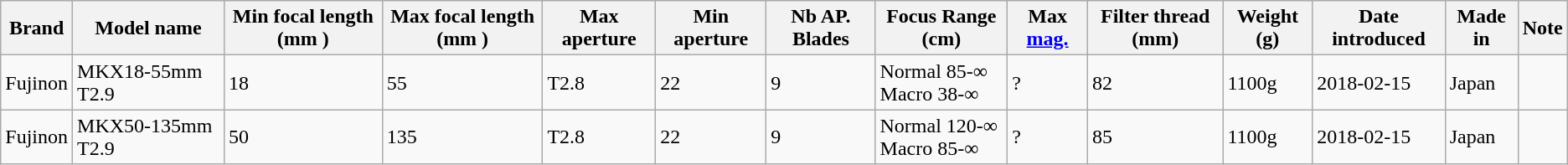<table class="wikitable sortable">
<tr>
<th>Brand</th>
<th>Model name</th>
<th>Min focal length (mm )</th>
<th>Max focal length (mm )</th>
<th>Max aperture</th>
<th>Min aperture</th>
<th>Nb AP. Blades</th>
<th>Focus Range (cm)</th>
<th>Max <a href='#'>mag.</a></th>
<th>Filter thread (mm)</th>
<th>Weight (g)</th>
<th>Date introduced</th>
<th>Made in</th>
<th>Note</th>
</tr>
<tr>
<td>Fujinon</td>
<td>MKX18-55mm T2.9</td>
<td>18</td>
<td>55</td>
<td>T2.8</td>
<td>22</td>
<td>9</td>
<td>Normal 85-∞<br>Macro 38-∞</td>
<td>?</td>
<td>82</td>
<td>1100g</td>
<td>2018-02-15</td>
<td>Japan</td>
<td></td>
</tr>
<tr>
<td>Fujinon</td>
<td>MKX50-135mm T2.9</td>
<td>50</td>
<td>135</td>
<td>T2.8</td>
<td>22</td>
<td>9</td>
<td>Normal 120-∞<br>Macro 85-∞</td>
<td>?</td>
<td>85</td>
<td>1100g</td>
<td>2018-02-15</td>
<td>Japan</td>
<td></td>
</tr>
</table>
